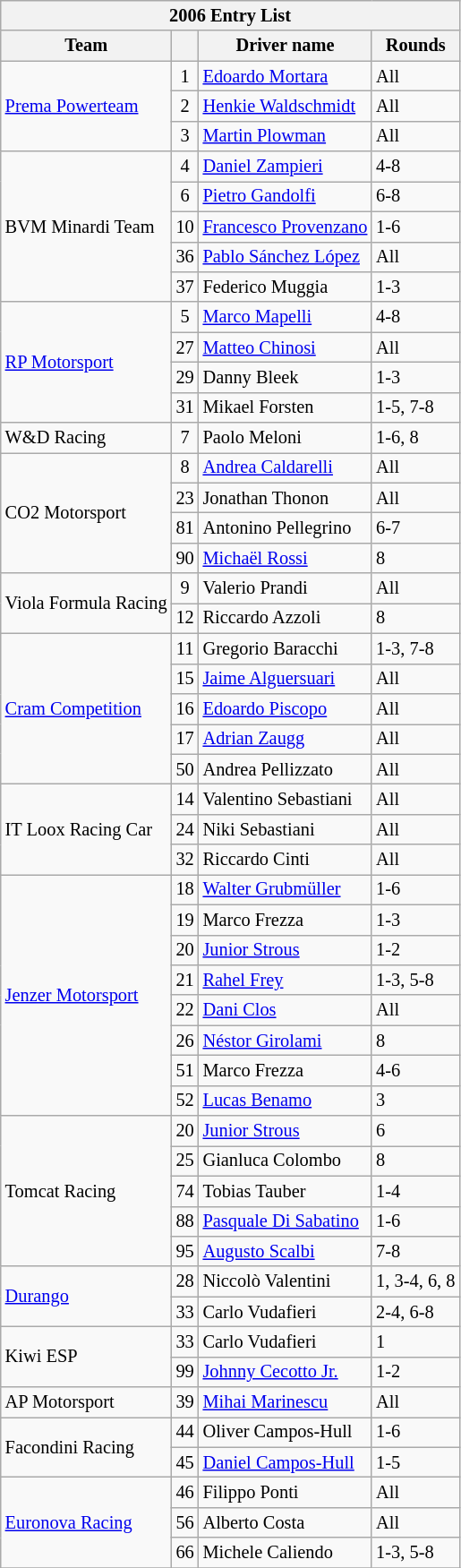<table class="wikitable" style="font-size:85%">
<tr>
<th colspan=4>2006 Entry List</th>
</tr>
<tr>
<th>Team</th>
<th></th>
<th>Driver name</th>
<th>Rounds</th>
</tr>
<tr>
<td rowspan=3 nowrap> <a href='#'>Prema Powerteam</a></td>
<td align=center>1</td>
<td nowrap> <a href='#'>Edoardo Mortara</a></td>
<td>All</td>
</tr>
<tr>
<td align=center>2</td>
<td nowrap> <a href='#'>Henkie Waldschmidt</a></td>
<td>All</td>
</tr>
<tr>
<td align=center>3</td>
<td nowrap> <a href='#'>Martin Plowman</a></td>
<td>All</td>
</tr>
<tr>
<td rowspan=5 nowrap> BVM Minardi Team</td>
<td align=center>4</td>
<td nowrap> <a href='#'>Daniel Zampieri</a></td>
<td>4-8</td>
</tr>
<tr>
<td align=center>6</td>
<td nowrap> <a href='#'>Pietro Gandolfi</a></td>
<td>6-8</td>
</tr>
<tr>
<td align=center>10</td>
<td nowrap> <a href='#'>Francesco Provenzano</a></td>
<td>1-6</td>
</tr>
<tr>
<td align=center>36</td>
<td nowrap> <a href='#'>Pablo Sánchez López</a></td>
<td>All</td>
</tr>
<tr>
<td align=center>37</td>
<td nowrap> Federico Muggia</td>
<td>1-3</td>
</tr>
<tr>
<td rowspan=4 nowrap> <a href='#'>RP Motorsport</a></td>
<td align=center>5</td>
<td nowrap> <a href='#'>Marco Mapelli</a></td>
<td>4-8</td>
</tr>
<tr>
<td align=center>27</td>
<td nowrap> <a href='#'>Matteo Chinosi</a></td>
<td>All</td>
</tr>
<tr>
<td align=center>29</td>
<td nowrap> Danny Bleek</td>
<td>1-3</td>
</tr>
<tr>
<td align=center>31</td>
<td nowrap> Mikael Forsten</td>
<td>1-5, 7-8</td>
</tr>
<tr>
<td nowrap> W&D Racing</td>
<td align=center>7</td>
<td nowrap> Paolo Meloni</td>
<td>1-6, 8</td>
</tr>
<tr>
<td rowspan=4 nowrap> CO2 Motorsport</td>
<td align=center>8</td>
<td nowrap> <a href='#'>Andrea Caldarelli</a></td>
<td>All</td>
</tr>
<tr>
<td align=center>23</td>
<td nowrap> Jonathan Thonon</td>
<td>All</td>
</tr>
<tr>
<td align=center>81</td>
<td nowrap> Antonino Pellegrino</td>
<td>6-7</td>
</tr>
<tr>
<td align=center>90</td>
<td nowrap> <a href='#'>Michaël Rossi</a></td>
<td>8</td>
</tr>
<tr>
<td rowspan=2 nowrap> Viola Formula Racing</td>
<td align=center>9</td>
<td nowrap> Valerio Prandi</td>
<td>All</td>
</tr>
<tr>
<td align=center>12</td>
<td nowrap> Riccardo Azzoli</td>
<td>8</td>
</tr>
<tr>
<td rowspan=5 nowrap> <a href='#'>Cram Competition</a></td>
<td align=center>11</td>
<td nowrap> Gregorio Baracchi</td>
<td>1-3, 7-8</td>
</tr>
<tr>
<td align=center>15</td>
<td nowrap> <a href='#'>Jaime Alguersuari</a></td>
<td>All</td>
</tr>
<tr>
<td align=center>16</td>
<td nowrap> <a href='#'>Edoardo Piscopo</a></td>
<td>All</td>
</tr>
<tr>
<td align=center>17</td>
<td nowrap> <a href='#'>Adrian Zaugg</a></td>
<td>All</td>
</tr>
<tr>
<td align=center>50</td>
<td nowrap> Andrea Pellizzato</td>
<td>All</td>
</tr>
<tr>
<td rowspan=3 nowrap> IT Loox Racing Car</td>
<td align=center>14</td>
<td nowrap> Valentino Sebastiani</td>
<td>All</td>
</tr>
<tr>
<td align=center>24</td>
<td nowrap> Niki Sebastiani</td>
<td>All</td>
</tr>
<tr>
<td align=center>32</td>
<td nowrap> Riccardo Cinti</td>
<td>All</td>
</tr>
<tr>
<td rowspan=8 nowrap> <a href='#'>Jenzer Motorsport</a></td>
<td align=center>18</td>
<td nowrap> <a href='#'>Walter Grubmüller</a></td>
<td>1-6</td>
</tr>
<tr>
<td align=center>19</td>
<td nowrap> Marco Frezza</td>
<td>1-3</td>
</tr>
<tr>
<td align=center>20</td>
<td nowrap> <a href='#'>Junior Strous</a></td>
<td>1-2</td>
</tr>
<tr>
<td align=center>21</td>
<td nowrap> <a href='#'>Rahel Frey</a></td>
<td>1-3, 5-8</td>
</tr>
<tr>
<td align=center>22</td>
<td nowrap> <a href='#'>Dani Clos</a></td>
<td>All</td>
</tr>
<tr>
<td align=center>26</td>
<td nowrap> <a href='#'>Néstor Girolami</a></td>
<td>8</td>
</tr>
<tr>
<td align=center>51</td>
<td nowrap> Marco Frezza</td>
<td>4-6</td>
</tr>
<tr>
<td align=center>52</td>
<td nowrap> <a href='#'>Lucas Benamo</a></td>
<td>3</td>
</tr>
<tr>
<td rowspan=5 nowrap> Tomcat Racing</td>
<td align=center>20</td>
<td nowrap> <a href='#'>Junior Strous</a></td>
<td>6</td>
</tr>
<tr>
<td align=center>25</td>
<td nowrap> Gianluca Colombo</td>
<td>8</td>
</tr>
<tr>
<td align=center>74</td>
<td nowrap> Tobias Tauber</td>
<td>1-4</td>
</tr>
<tr>
<td align=center>88</td>
<td nowrap> <a href='#'>Pasquale Di Sabatino</a></td>
<td>1-6</td>
</tr>
<tr>
<td align=center>95</td>
<td nowrap> <a href='#'>Augusto Scalbi</a></td>
<td>7-8</td>
</tr>
<tr>
<td rowspan=2 nowrap> <a href='#'>Durango</a></td>
<td align=center>28</td>
<td nowrap> Niccolò Valentini</td>
<td>1, 3-4, 6, 8</td>
</tr>
<tr>
<td align=center>33</td>
<td nowrap> Carlo Vudafieri</td>
<td>2-4, 6-8</td>
</tr>
<tr>
<td rowspan=2 nowrap> Kiwi ESP</td>
<td align=center>33</td>
<td nowrap> Carlo Vudafieri</td>
<td>1</td>
</tr>
<tr>
<td align=center>99</td>
<td nowrap> <a href='#'>Johnny Cecotto Jr.</a></td>
<td>1-2</td>
</tr>
<tr>
<td nowrap> AP Motorsport</td>
<td align=center>39</td>
<td nowrap> <a href='#'>Mihai Marinescu</a></td>
<td>All</td>
</tr>
<tr>
<td rowspan=2 nowrap> Facondini Racing</td>
<td align=center>44</td>
<td nowrap> Oliver Campos-Hull</td>
<td>1-6</td>
</tr>
<tr>
<td align=center>45</td>
<td nowrap> <a href='#'>Daniel Campos-Hull</a></td>
<td>1-5</td>
</tr>
<tr>
<td rowspan=3 nowrap> <a href='#'>Euronova Racing</a></td>
<td align=center>46</td>
<td nowrap> Filippo Ponti</td>
<td>All</td>
</tr>
<tr>
<td align=center>56</td>
<td nowrap> Alberto Costa</td>
<td>All</td>
</tr>
<tr>
<td align=center>66</td>
<td nowrap> Michele Caliendo</td>
<td>1-3, 5-8</td>
</tr>
<tr>
</tr>
</table>
